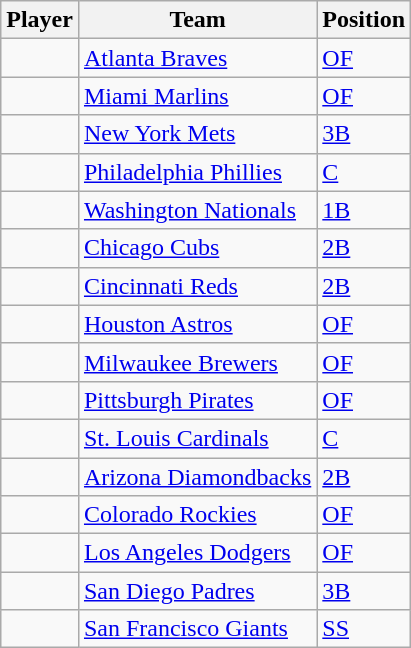<table Class="wikitable sortable">
<tr>
<th>Player</th>
<th>Team</th>
<th>Position</th>
</tr>
<tr>
<td></td>
<td><a href='#'>Atlanta Braves</a></td>
<td><a href='#'>OF</a></td>
</tr>
<tr>
<td></td>
<td><a href='#'>Miami Marlins</a></td>
<td><a href='#'>OF</a></td>
</tr>
<tr>
<td></td>
<td><a href='#'>New York Mets</a></td>
<td><a href='#'>3B</a></td>
</tr>
<tr>
<td></td>
<td><a href='#'>Philadelphia Phillies</a></td>
<td><a href='#'>C</a></td>
</tr>
<tr>
<td></td>
<td><a href='#'>Washington Nationals</a></td>
<td><a href='#'>1B</a></td>
</tr>
<tr>
<td></td>
<td><a href='#'>Chicago Cubs</a></td>
<td><a href='#'>2B</a></td>
</tr>
<tr>
<td></td>
<td><a href='#'>Cincinnati Reds</a></td>
<td><a href='#'>2B</a></td>
</tr>
<tr>
<td></td>
<td><a href='#'>Houston Astros</a></td>
<td><a href='#'>OF</a></td>
</tr>
<tr>
<td></td>
<td><a href='#'>Milwaukee Brewers</a></td>
<td><a href='#'>OF</a></td>
</tr>
<tr>
<td></td>
<td><a href='#'>Pittsburgh Pirates</a></td>
<td><a href='#'>OF</a></td>
</tr>
<tr>
<td></td>
<td><a href='#'>St. Louis Cardinals</a></td>
<td><a href='#'>C</a></td>
</tr>
<tr>
<td></td>
<td><a href='#'>Arizona Diamondbacks</a></td>
<td><a href='#'>2B</a></td>
</tr>
<tr>
<td></td>
<td><a href='#'>Colorado Rockies</a></td>
<td><a href='#'>OF</a></td>
</tr>
<tr>
<td></td>
<td><a href='#'>Los Angeles Dodgers</a></td>
<td><a href='#'>OF</a></td>
</tr>
<tr>
<td></td>
<td><a href='#'>San Diego Padres</a></td>
<td><a href='#'>3B</a></td>
</tr>
<tr>
<td></td>
<td><a href='#'>San Francisco Giants</a></td>
<td><a href='#'>SS</a></td>
</tr>
</table>
